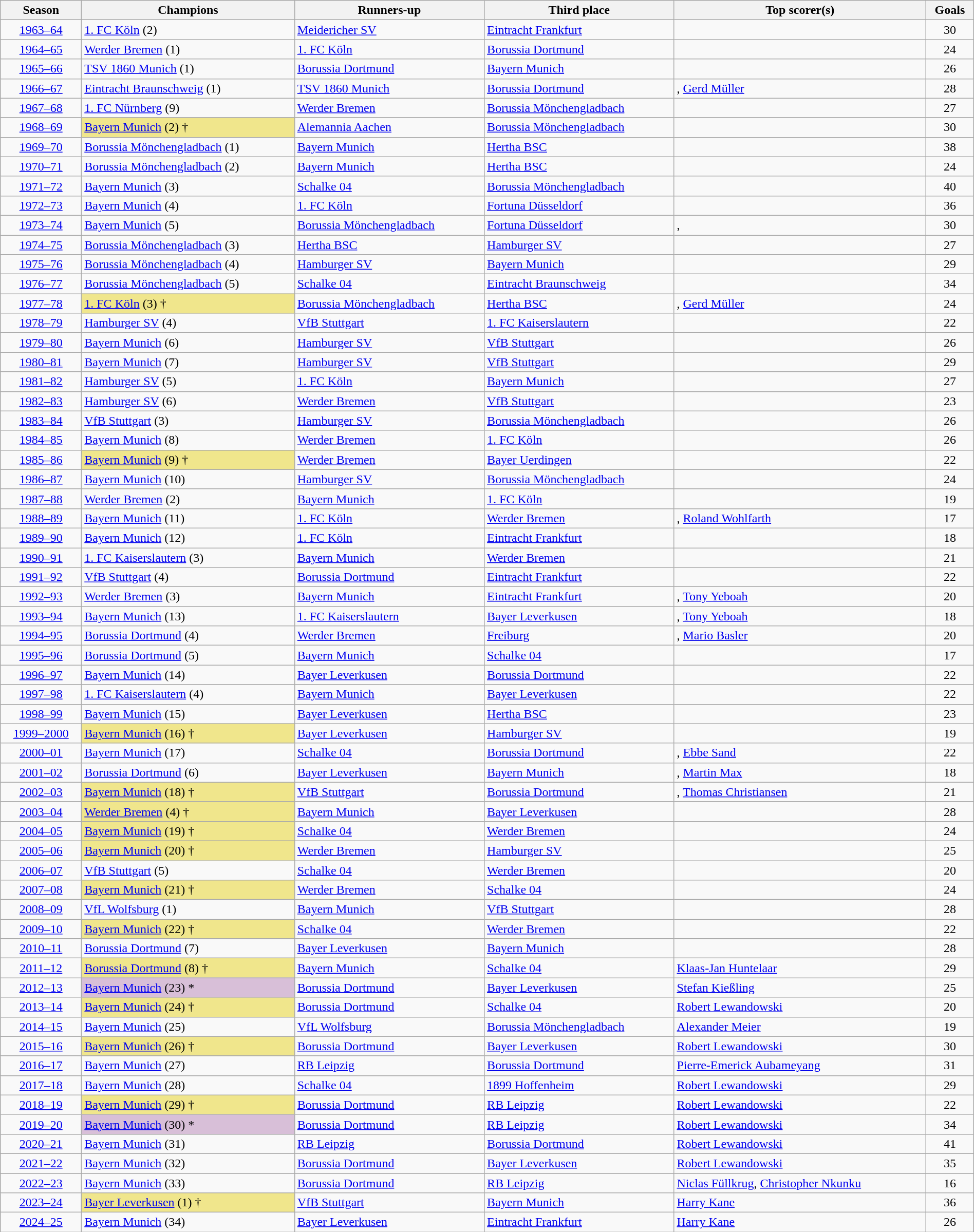<table class="sortable wikitable" width=100%>
<tr>
<th>Season</th>
<th>Champions</th>
<th>Runners-up</th>
<th>Third place</th>
<th>Top scorer(s)</th>
<th>Goals</th>
</tr>
<tr>
<td align=center><a href='#'>1963–64</a></td>
<td><a href='#'>1. FC Köln</a> (2)</td>
<td><a href='#'>Meidericher SV</a></td>
<td><a href='#'>Eintracht Frankfurt</a></td>
<td></td>
<td align=center>30</td>
</tr>
<tr>
<td align=center><a href='#'>1964–65</a></td>
<td><a href='#'>Werder Bremen</a> (1)</td>
<td><a href='#'>1. FC Köln</a></td>
<td><a href='#'>Borussia Dortmund</a></td>
<td></td>
<td align=center>24</td>
</tr>
<tr>
<td align=center><a href='#'>1965–66</a></td>
<td><a href='#'>TSV 1860 Munich</a> (1)</td>
<td><a href='#'>Borussia Dortmund</a></td>
<td><a href='#'>Bayern Munich</a></td>
<td></td>
<td align=center>26</td>
</tr>
<tr>
<td align=center><a href='#'>1966–67</a></td>
<td><a href='#'>Eintracht Braunschweig</a> (1)</td>
<td><a href='#'>TSV 1860 Munich</a></td>
<td><a href='#'>Borussia Dortmund</a></td>
<td>, <a href='#'>Gerd Müller</a></td>
<td align=center>28</td>
</tr>
<tr>
<td align=center><a href='#'>1967–68</a></td>
<td><a href='#'>1. FC Nürnberg</a> (9)</td>
<td><a href='#'>Werder Bremen</a></td>
<td><a href='#'>Borussia Mönchengladbach</a></td>
<td></td>
<td align=center>27</td>
</tr>
<tr>
<td align=center><a href='#'>1968–69</a></td>
<td bgcolor=F0E68C><a href='#'>Bayern Munich</a> (2) †</td>
<td><a href='#'>Alemannia Aachen</a></td>
<td><a href='#'>Borussia Mönchengladbach</a></td>
<td></td>
<td align=center>30</td>
</tr>
<tr>
<td align=center><a href='#'>1969–70</a></td>
<td><a href='#'>Borussia Mönchengladbach</a> (1)</td>
<td><a href='#'>Bayern Munich</a></td>
<td><a href='#'>Hertha BSC</a></td>
<td></td>
<td align=center>38</td>
</tr>
<tr>
<td align=center><a href='#'>1970–71</a></td>
<td><a href='#'>Borussia Mönchengladbach</a> (2)</td>
<td><a href='#'>Bayern Munich</a></td>
<td><a href='#'>Hertha BSC</a></td>
<td></td>
<td align=center>24</td>
</tr>
<tr>
<td align=center><a href='#'>1971–72</a></td>
<td><a href='#'>Bayern Munich</a> (3)</td>
<td><a href='#'>Schalke 04</a></td>
<td><a href='#'>Borussia Mönchengladbach</a></td>
<td></td>
<td align=center>40</td>
</tr>
<tr>
<td align=center><a href='#'>1972–73</a></td>
<td><a href='#'>Bayern Munich</a> (4)</td>
<td><a href='#'>1. FC Köln</a></td>
<td><a href='#'>Fortuna Düsseldorf</a></td>
<td></td>
<td align=center>36</td>
</tr>
<tr>
<td align=center><a href='#'>1973–74</a></td>
<td><a href='#'>Bayern Munich</a> (5)</td>
<td><a href='#'>Borussia Mönchengladbach</a></td>
<td><a href='#'>Fortuna Düsseldorf</a></td>
<td>, </td>
<td align=center>30</td>
</tr>
<tr>
<td align=center><a href='#'>1974–75</a></td>
<td><a href='#'>Borussia Mönchengladbach</a> (3)</td>
<td><a href='#'>Hertha BSC</a></td>
<td><a href='#'>Hamburger SV</a></td>
<td></td>
<td align=center>27</td>
</tr>
<tr>
<td align=center><a href='#'>1975–76</a></td>
<td><a href='#'>Borussia Mönchengladbach</a> (4)</td>
<td><a href='#'>Hamburger SV</a></td>
<td><a href='#'>Bayern Munich</a></td>
<td></td>
<td align=center>29</td>
</tr>
<tr>
<td align=center><a href='#'>1976–77</a></td>
<td><a href='#'>Borussia Mönchengladbach</a> (5)</td>
<td><a href='#'>Schalke 04</a></td>
<td><a href='#'>Eintracht Braunschweig</a></td>
<td></td>
<td align=center>34</td>
</tr>
<tr>
<td align=center><a href='#'>1977–78</a></td>
<td bgcolor=F0E68C><a href='#'>1. FC Köln</a> (3) †</td>
<td><a href='#'>Borussia Mönchengladbach</a></td>
<td><a href='#'>Hertha BSC</a></td>
<td>, <a href='#'>Gerd Müller</a></td>
<td align=center>24</td>
</tr>
<tr>
<td align=center><a href='#'>1978–79</a></td>
<td><a href='#'>Hamburger SV</a> (4)</td>
<td><a href='#'>VfB Stuttgart</a></td>
<td><a href='#'>1. FC Kaiserslautern</a></td>
<td></td>
<td align=center>22</td>
</tr>
<tr>
<td align=center><a href='#'>1979–80</a></td>
<td><a href='#'>Bayern Munich</a> (6)</td>
<td><a href='#'>Hamburger SV</a></td>
<td><a href='#'>VfB Stuttgart</a></td>
<td></td>
<td align=center>26</td>
</tr>
<tr>
<td align=center><a href='#'>1980–81</a></td>
<td><a href='#'>Bayern Munich</a> (7)</td>
<td><a href='#'>Hamburger SV</a></td>
<td><a href='#'>VfB Stuttgart</a></td>
<td></td>
<td align=center>29</td>
</tr>
<tr>
<td align=center><a href='#'>1981–82</a></td>
<td><a href='#'>Hamburger SV</a> (5)</td>
<td><a href='#'>1. FC Köln</a></td>
<td><a href='#'>Bayern Munich</a></td>
<td></td>
<td align=center>27</td>
</tr>
<tr>
<td align=center><a href='#'>1982–83</a></td>
<td><a href='#'>Hamburger SV</a> (6)</td>
<td><a href='#'>Werder Bremen</a></td>
<td><a href='#'>VfB Stuttgart</a></td>
<td></td>
<td align=center>23</td>
</tr>
<tr>
<td align=center><a href='#'>1983–84</a></td>
<td><a href='#'>VfB Stuttgart</a> (3)</td>
<td><a href='#'>Hamburger SV</a></td>
<td><a href='#'>Borussia Mönchengladbach</a></td>
<td></td>
<td align=center>26</td>
</tr>
<tr>
<td align=center><a href='#'>1984–85</a></td>
<td><a href='#'>Bayern Munich</a> (8)</td>
<td><a href='#'>Werder Bremen</a></td>
<td><a href='#'>1. FC Köln</a></td>
<td></td>
<td align=center>26</td>
</tr>
<tr>
<td align=center><a href='#'>1985–86</a></td>
<td bgcolor=F0E68C><a href='#'>Bayern Munich</a> (9) †</td>
<td><a href='#'>Werder Bremen</a></td>
<td><a href='#'>Bayer Uerdingen</a></td>
<td></td>
<td align=center>22</td>
</tr>
<tr>
<td align=center><a href='#'>1986–87</a></td>
<td><a href='#'>Bayern Munich</a> (10)</td>
<td><a href='#'>Hamburger SV</a></td>
<td><a href='#'>Borussia Mönchengladbach</a></td>
<td></td>
<td align=center>24</td>
</tr>
<tr>
<td align=center><a href='#'>1987–88</a></td>
<td><a href='#'>Werder Bremen</a> (2)</td>
<td><a href='#'>Bayern Munich</a></td>
<td><a href='#'>1. FC Köln</a></td>
<td></td>
<td align=center>19</td>
</tr>
<tr>
<td align=center><a href='#'>1988–89</a></td>
<td><a href='#'>Bayern Munich</a> (11)</td>
<td><a href='#'>1. FC Köln</a></td>
<td><a href='#'>Werder Bremen</a></td>
<td>, <a href='#'>Roland Wohlfarth</a></td>
<td align=center>17</td>
</tr>
<tr>
<td align=center><a href='#'>1989–90</a></td>
<td><a href='#'>Bayern Munich</a> (12)</td>
<td><a href='#'>1. FC Köln</a></td>
<td><a href='#'>Eintracht Frankfurt</a></td>
<td></td>
<td align=center>18</td>
</tr>
<tr>
<td align=center><a href='#'>1990–91</a></td>
<td><a href='#'>1. FC Kaiserslautern</a> (3)</td>
<td><a href='#'>Bayern Munich</a></td>
<td><a href='#'>Werder Bremen</a></td>
<td></td>
<td align=center>21</td>
</tr>
<tr>
<td align=center><a href='#'>1991–92</a></td>
<td><a href='#'>VfB Stuttgart</a> (4)</td>
<td><a href='#'>Borussia Dortmund</a></td>
<td><a href='#'>Eintracht Frankfurt</a></td>
<td></td>
<td align=center>22</td>
</tr>
<tr>
<td align=center><a href='#'>1992–93</a></td>
<td><a href='#'>Werder Bremen</a> (3)</td>
<td><a href='#'>Bayern Munich</a></td>
<td><a href='#'>Eintracht Frankfurt</a></td>
<td>, <a href='#'>Tony Yeboah</a></td>
<td align=center>20</td>
</tr>
<tr>
<td align=center><a href='#'>1993–94</a></td>
<td><a href='#'>Bayern Munich</a> (13)</td>
<td><a href='#'>1. FC Kaiserslautern</a></td>
<td><a href='#'>Bayer Leverkusen</a></td>
<td>, <a href='#'>Tony Yeboah</a></td>
<td align=center>18</td>
</tr>
<tr>
<td align=center><a href='#'>1994–95</a></td>
<td><a href='#'>Borussia Dortmund</a> (4)</td>
<td><a href='#'>Werder Bremen</a></td>
<td><a href='#'>Freiburg</a></td>
<td>, <a href='#'>Mario Basler</a></td>
<td align=center>20</td>
</tr>
<tr>
<td align=center><a href='#'>1995–96</a></td>
<td><a href='#'>Borussia Dortmund</a> (5)</td>
<td><a href='#'>Bayern Munich</a></td>
<td><a href='#'>Schalke 04</a></td>
<td></td>
<td align=center>17</td>
</tr>
<tr>
<td align=center><a href='#'>1996–97</a></td>
<td><a href='#'>Bayern Munich</a> (14)</td>
<td><a href='#'>Bayer Leverkusen</a></td>
<td><a href='#'>Borussia Dortmund</a></td>
<td></td>
<td align=center>22</td>
</tr>
<tr>
<td align=center><a href='#'>1997–98</a></td>
<td><a href='#'>1. FC Kaiserslautern</a> (4)</td>
<td><a href='#'>Bayern Munich</a></td>
<td><a href='#'>Bayer Leverkusen</a></td>
<td></td>
<td align=center>22</td>
</tr>
<tr>
<td align=center><a href='#'>1998–99</a></td>
<td><a href='#'>Bayern Munich</a> (15)</td>
<td><a href='#'>Bayer Leverkusen</a></td>
<td><a href='#'>Hertha BSC</a></td>
<td></td>
<td align=center>23</td>
</tr>
<tr>
<td align=center><a href='#'>1999–2000</a></td>
<td bgcolor=#F0E68C><a href='#'>Bayern Munich</a> (16) †</td>
<td><a href='#'>Bayer Leverkusen</a></td>
<td><a href='#'>Hamburger SV</a></td>
<td></td>
<td align=center>19</td>
</tr>
<tr>
<td align=center><a href='#'>2000–01</a></td>
<td><a href='#'>Bayern Munich</a> (17)</td>
<td><a href='#'>Schalke 04</a></td>
<td><a href='#'>Borussia Dortmund</a></td>
<td>, <a href='#'>Ebbe Sand</a></td>
<td align=center>22</td>
</tr>
<tr>
<td align=center><a href='#'>2001–02</a></td>
<td><a href='#'>Borussia Dortmund</a> (6)</td>
<td><a href='#'>Bayer Leverkusen</a></td>
<td><a href='#'>Bayern Munich</a></td>
<td>, <a href='#'>Martin Max</a></td>
<td align=center>18</td>
</tr>
<tr>
<td align=center><a href='#'>2002–03</a></td>
<td bgcolor=#F0E68C><a href='#'>Bayern Munich</a> (18) †</td>
<td><a href='#'>VfB Stuttgart</a></td>
<td><a href='#'>Borussia Dortmund</a></td>
<td>, <a href='#'>Thomas Christiansen</a></td>
<td align=center>21</td>
</tr>
<tr>
<td align=center><a href='#'>2003–04</a></td>
<td bgcolor=#F0E68C><a href='#'>Werder Bremen</a> (4) †</td>
<td><a href='#'>Bayern Munich</a></td>
<td><a href='#'>Bayer Leverkusen</a></td>
<td></td>
<td align=center>28</td>
</tr>
<tr>
<td align=center><a href='#'>2004–05</a></td>
<td bgcolor=#F0E68C><a href='#'>Bayern Munich</a> (19) †</td>
<td><a href='#'>Schalke 04</a></td>
<td><a href='#'>Werder Bremen</a></td>
<td></td>
<td align=center>24</td>
</tr>
<tr>
<td align=center><a href='#'>2005–06</a></td>
<td bgcolor=#F0E68C><a href='#'>Bayern Munich</a> (20) †</td>
<td><a href='#'>Werder Bremen</a></td>
<td><a href='#'>Hamburger SV</a></td>
<td></td>
<td align=center>25</td>
</tr>
<tr>
<td align=center><a href='#'>2006–07</a></td>
<td><a href='#'>VfB Stuttgart</a> (5)</td>
<td><a href='#'>Schalke 04</a></td>
<td><a href='#'>Werder Bremen</a></td>
<td></td>
<td align=center>20</td>
</tr>
<tr>
<td align=center><a href='#'>2007–08</a></td>
<td bgcolor=#F0E68C><a href='#'>Bayern Munich</a> (21) †</td>
<td><a href='#'>Werder Bremen</a></td>
<td><a href='#'>Schalke 04</a></td>
<td></td>
<td align=center>24</td>
</tr>
<tr>
<td align=center><a href='#'>2008–09</a></td>
<td><a href='#'>VfL Wolfsburg</a> (1)</td>
<td><a href='#'>Bayern Munich</a></td>
<td><a href='#'>VfB Stuttgart</a></td>
<td></td>
<td align=center>28</td>
</tr>
<tr>
<td align=center><a href='#'>2009–10</a></td>
<td bgcolor=#F0E68C><a href='#'>Bayern Munich</a> (22) †</td>
<td><a href='#'>Schalke 04</a></td>
<td><a href='#'>Werder Bremen</a></td>
<td></td>
<td align=center>22</td>
</tr>
<tr>
<td align=center><a href='#'>2010–11</a></td>
<td><a href='#'>Borussia Dortmund</a> (7)</td>
<td><a href='#'>Bayer Leverkusen</a></td>
<td><a href='#'>Bayern Munich</a></td>
<td></td>
<td align=center>28</td>
</tr>
<tr>
<td align=center><a href='#'>2011–12</a></td>
<td bgcolor=#F0E68C><a href='#'>Borussia Dortmund</a> (8) †</td>
<td><a href='#'>Bayern Munich</a></td>
<td><a href='#'>Schalke 04</a></td>
<td><a href='#'>Klaas-Jan Huntelaar</a></td>
<td align=center>29</td>
</tr>
<tr>
<td align=center><a href='#'>2012–13</a></td>
<td bgcolor=#D8BFD8><a href='#'>Bayern Munich</a> (23) *</td>
<td><a href='#'>Borussia Dortmund</a></td>
<td><a href='#'>Bayer Leverkusen</a></td>
<td><a href='#'>Stefan Kießling</a></td>
<td align=center>25</td>
</tr>
<tr>
<td align=center><a href='#'>2013–14</a></td>
<td bgcolor=F0E68C><a href='#'>Bayern Munich</a> (24) †</td>
<td><a href='#'>Borussia Dortmund</a></td>
<td><a href='#'>Schalke 04</a></td>
<td><a href='#'>Robert Lewandowski</a></td>
<td align=center>20</td>
</tr>
<tr>
<td align=center><a href='#'>2014–15</a></td>
<td><a href='#'>Bayern Munich</a> (25)</td>
<td><a href='#'>VfL Wolfsburg</a></td>
<td><a href='#'>Borussia Mönchengladbach</a></td>
<td><a href='#'>Alexander Meier</a></td>
<td align=center>19</td>
</tr>
<tr>
<td align=center><a href='#'>2015–16</a></td>
<td bgcolor=F0E68C><a href='#'>Bayern Munich</a> (26) †</td>
<td><a href='#'>Borussia Dortmund</a></td>
<td><a href='#'>Bayer Leverkusen</a></td>
<td><a href='#'>Robert Lewandowski</a></td>
<td align=center>30</td>
</tr>
<tr>
<td align=center><a href='#'>2016–17</a></td>
<td><a href='#'>Bayern Munich</a> (27)</td>
<td><a href='#'>RB Leipzig</a></td>
<td><a href='#'>Borussia Dortmund</a></td>
<td><a href='#'>Pierre-Emerick Aubameyang</a></td>
<td align=center>31</td>
</tr>
<tr>
<td align=center><a href='#'>2017–18</a></td>
<td><a href='#'>Bayern Munich</a> (28)</td>
<td><a href='#'>Schalke 04</a></td>
<td><a href='#'>1899 Hoffenheim</a></td>
<td><a href='#'>Robert Lewandowski</a></td>
<td align=center>29</td>
</tr>
<tr>
<td align=center><a href='#'>2018–19</a></td>
<td bgcolor=F0E68C><a href='#'>Bayern Munich</a> (29) †</td>
<td><a href='#'>Borussia Dortmund</a></td>
<td><a href='#'>RB Leipzig</a></td>
<td><a href='#'>Robert Lewandowski</a></td>
<td align=center>22</td>
</tr>
<tr>
<td align=center><a href='#'>2019–20</a></td>
<td bgcolor=#D8BFD8><a href='#'>Bayern Munich</a> (30) *</td>
<td><a href='#'>Borussia Dortmund</a></td>
<td><a href='#'>RB Leipzig</a></td>
<td><a href='#'>Robert Lewandowski</a></td>
<td align=center>34</td>
</tr>
<tr>
<td align=center><a href='#'>2020–21</a></td>
<td><a href='#'>Bayern Munich</a> (31)</td>
<td><a href='#'>RB Leipzig</a></td>
<td><a href='#'>Borussia Dortmund</a></td>
<td><a href='#'>Robert Lewandowski</a></td>
<td align=center>41</td>
</tr>
<tr>
<td align=center><a href='#'>2021–22</a></td>
<td><a href='#'>Bayern Munich</a> (32)</td>
<td><a href='#'>Borussia Dortmund</a></td>
<td><a href='#'>Bayer Leverkusen</a></td>
<td><a href='#'>Robert Lewandowski</a></td>
<td align=center>35</td>
</tr>
<tr>
<td align=center><a href='#'>2022–23</a></td>
<td><a href='#'>Bayern Munich</a> (33)</td>
<td><a href='#'>Borussia Dortmund</a></td>
<td><a href='#'>RB Leipzig</a></td>
<td><a href='#'>Niclas Füllkrug</a>, <a href='#'>Christopher Nkunku</a></td>
<td align=center>16</td>
</tr>
<tr>
<td align=center><a href='#'>2023–24</a></td>
<td bgcolor=F0E68C><a href='#'>Bayer Leverkusen</a> (1) †</td>
<td><a href='#'>VfB Stuttgart</a></td>
<td><a href='#'>Bayern Munich</a></td>
<td><a href='#'>Harry Kane</a></td>
<td align=center>36</td>
</tr>
<tr>
<td align=center><a href='#'>2024–25</a></td>
<td><a href='#'>Bayern Munich</a> (34)</td>
<td><a href='#'>Bayer Leverkusen</a></td>
<td><a href='#'>Eintracht Frankfurt</a></td>
<td><a href='#'>Harry Kane</a></td>
<td align=center>26</td>
</tr>
</table>
